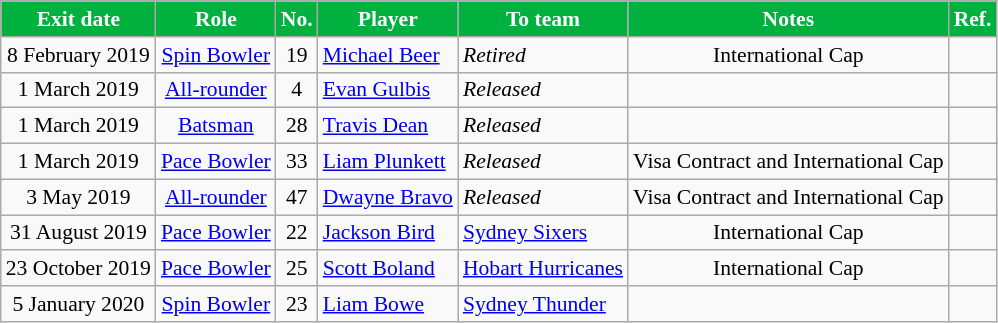<table class="wikitable sortable" style="text-align:center; font-size:90%">
<tr>
<th style="background:#00B13F; color:white;"><strong>Exit date</strong></th>
<th style="background:#00B13F; color:white;"><strong>Role</strong></th>
<th style="background:#00B13F; color:white;"><strong>No.</strong></th>
<th style="background:#00B13F; color:white;"><strong>Player</strong></th>
<th style="background:#00B13F; color:white;"><strong>To team</strong></th>
<th style="background:#00B13F; color:white;"><strong>Notes</strong></th>
<th style="background:#00B13F; color:white;"><strong>Ref.</strong></th>
</tr>
<tr>
<td>8 February 2019</td>
<td style="text-align:center;"><a href='#'>Spin Bowler</a></td>
<td style="text-align:center;">19</td>
<td style="text-align:left;"> <a href='#'>Michael Beer</a></td>
<td style="text-align:left;"><em>Retired</em></td>
<td>International Cap</td>
<td></td>
</tr>
<tr>
<td>1 March 2019</td>
<td style="text-align:center;"><a href='#'>All-rounder</a></td>
<td style="text-align:center;">4</td>
<td style="text-align:left;"> <a href='#'>Evan Gulbis</a></td>
<td style="text-align:left;"><em>Released</em></td>
<td></td>
<td></td>
</tr>
<tr>
<td>1 March 2019</td>
<td style="text-align:center;"><a href='#'>Batsman</a></td>
<td style="text-align:center;">28</td>
<td style="text-align:left;"> <a href='#'>Travis Dean</a></td>
<td style="text-align:left;"><em>Released</em></td>
<td></td>
<td></td>
</tr>
<tr>
<td>1 March 2019</td>
<td style="text-align:center;"><a href='#'>Pace Bowler</a></td>
<td style="text-align:center;">33</td>
<td style="text-align:left;"> <a href='#'>Liam Plunkett</a></td>
<td style="text-align:left;"><em>Released</em></td>
<td>Visa Contract and International Cap</td>
<td></td>
</tr>
<tr>
<td>3 May 2019</td>
<td style="text-align:center;"><a href='#'>All-rounder</a></td>
<td style="text-align:center;">47</td>
<td style="text-align:left;"> <a href='#'>Dwayne Bravo</a></td>
<td style="text-align:left;"><em>Released</em></td>
<td>Visa Contract and International Cap</td>
<td></td>
</tr>
<tr>
<td>31 August 2019</td>
<td style="text-align:center;"><a href='#'>Pace Bowler</a></td>
<td style="text-align:center;">22</td>
<td style="text-align:left;"> <a href='#'>Jackson Bird</a></td>
<td style="text-align:left;"> <a href='#'>Sydney Sixers</a></td>
<td>International Cap</td>
<td></td>
</tr>
<tr>
<td>23 October 2019</td>
<td style="text-align:center;"><a href='#'>Pace Bowler</a></td>
<td style="text-align:center;">25</td>
<td style="text-align:left;"> <a href='#'>Scott Boland</a></td>
<td style="text-align:left;"> <a href='#'>Hobart Hurricanes</a></td>
<td>International Cap</td>
<td></td>
</tr>
<tr>
<td>5 January 2020</td>
<td style="text-align:center;"><a href='#'>Spin Bowler</a></td>
<td style="text-align:center;">23</td>
<td style="text-align:left;"> <a href='#'>Liam Bowe</a></td>
<td style="text-align:left;"> <a href='#'>Sydney Thunder</a></td>
<td></td>
<td></td>
</tr>
</table>
